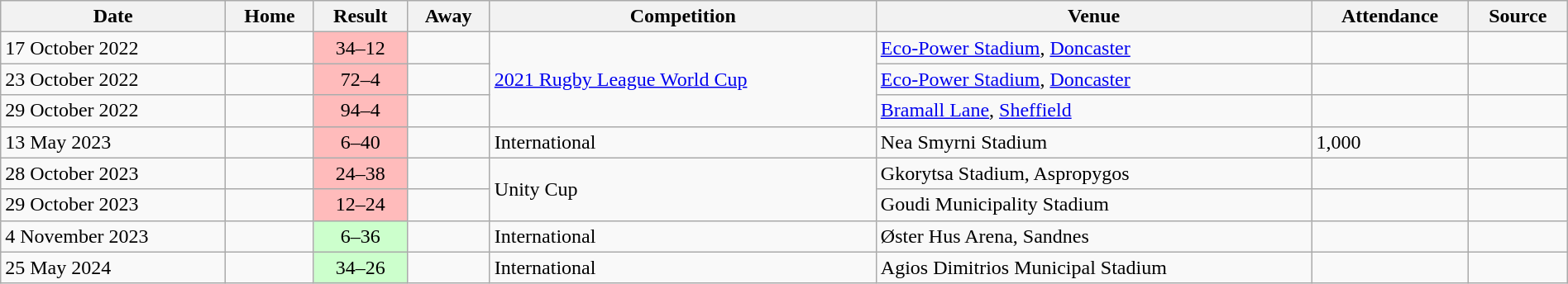<table class="wikitable" width=100%>
<tr>
<th>Date</th>
<th>Home</th>
<th>Result</th>
<th>Away</th>
<th>Competition</th>
<th>Venue</th>
<th>Attendance</th>
<th>Source</th>
</tr>
<tr>
<td>17 October 2022</td>
<td></td>
<td style="text-align: center; background: #FFBBBB;">34–12</td>
<td></td>
<td rowspan="3"><a href='#'>2021 Rugby League World Cup</a></td>
<td><a href='#'>Eco-Power Stadium</a>, <a href='#'>Doncaster</a></td>
<td></td>
<td></td>
</tr>
<tr>
<td>23 October 2022</td>
<td></td>
<td style="text-align: center; background: #FFBBBB;">72–4</td>
<td></td>
<td><a href='#'>Eco-Power Stadium</a>, <a href='#'>Doncaster</a></td>
<td></td>
<td></td>
</tr>
<tr>
<td>29 October 2022</td>
<td></td>
<td style="text-align: center; background: #FFBBBB;">94–4</td>
<td></td>
<td><a href='#'>Bramall Lane</a>, <a href='#'>Sheffield</a></td>
<td></td>
<td></td>
</tr>
<tr>
<td>13 May 2023</td>
<td></td>
<td style="text-align: center; background: #FFBBBB;">6–40</td>
<td></td>
<td>International</td>
<td>Nea Smyrni Stadium</td>
<td>1,000</td>
<td></td>
</tr>
<tr>
<td>28 October 2023</td>
<td></td>
<td style="text-align: center; background: #FFBBBB;">24–38</td>
<td></td>
<td rowspan=2>Unity Cup</td>
<td>Gkorytsa Stadium, Aspropygos</td>
<td></td>
<td></td>
</tr>
<tr>
<td>29 October 2023</td>
<td></td>
<td style="text-align: center; background: #FFBBBB;">12–24</td>
<td></td>
<td>Goudi Municipality Stadium</td>
<td></td>
<td></td>
</tr>
<tr>
<td>4 November 2023</td>
<td></td>
<td style="text-align: center; background: #CCFFCC;">6–36</td>
<td></td>
<td>International</td>
<td>Øster Hus Arena, Sandnes</td>
<td></td>
<td></td>
</tr>
<tr>
<td>25 May 2024</td>
<td></td>
<td style="text-align: center; background: #CCFFCC;">34–26</td>
<td></td>
<td>International</td>
<td>Agios Dimitrios Municipal Stadium</td>
<td></td>
<td></td>
</tr>
</table>
